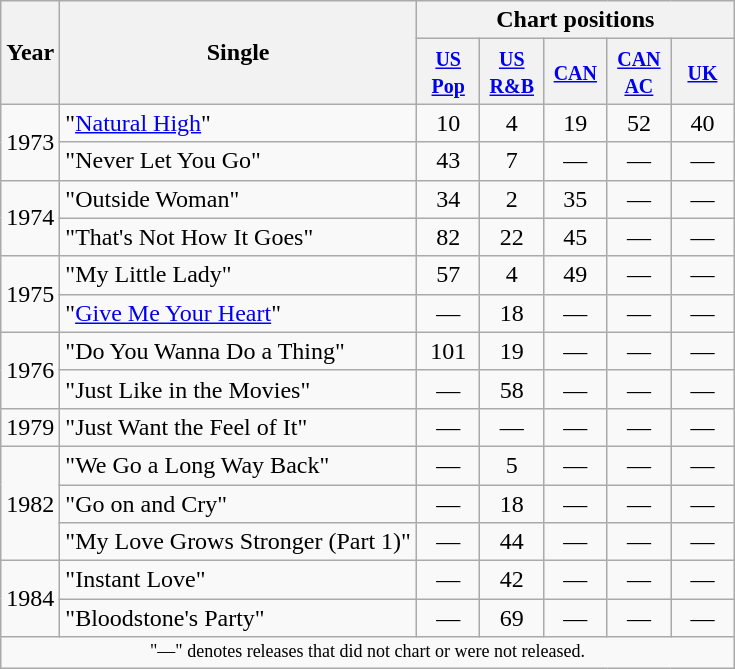<table class="wikitable" style="text-align:center;">
<tr>
<th rowspan="2">Year</th>
<th rowspan="2">Single</th>
<th colspan="5">Chart positions</th>
</tr>
<tr>
<th style="width:35px;"><small><a href='#'>US Pop</a></small><br></th>
<th style="width:35px;"><small><a href='#'>US<br>R&B</a></small><br></th>
<th style="width:35px;"><small><a href='#'>CAN</a></small><br></th>
<th style="width:35px;"><small><a href='#'>CAN AC</a></small><br></th>
<th style="width:35px;"><small><a href='#'>UK</a></small><br></th>
</tr>
<tr>
<td rowspan="2">1973</td>
<td style="text-align:left;">"<a href='#'>Natural High</a>"</td>
<td>10</td>
<td>4</td>
<td>19</td>
<td>52</td>
<td>40</td>
</tr>
<tr>
<td style="text-align:left;">"Never Let You Go"</td>
<td>43</td>
<td>7</td>
<td>—</td>
<td>—</td>
<td>—</td>
</tr>
<tr>
<td rowspan="2">1974</td>
<td style="text-align:left;">"Outside Woman"</td>
<td>34</td>
<td>2</td>
<td>35</td>
<td>—</td>
<td>—</td>
</tr>
<tr>
<td style="text-align:left;">"That's Not How It Goes"</td>
<td>82</td>
<td>22</td>
<td>45</td>
<td>—</td>
<td>—</td>
</tr>
<tr>
<td rowspan="2">1975</td>
<td style="text-align:left;">"My Little Lady"</td>
<td>57</td>
<td>4</td>
<td>49</td>
<td>—</td>
<td>—</td>
</tr>
<tr>
<td style="text-align:left;">"<a href='#'>Give Me Your Heart</a>"</td>
<td>—</td>
<td>18</td>
<td>—</td>
<td>—</td>
<td>—</td>
</tr>
<tr>
<td rowspan="2">1976</td>
<td style="text-align:left;">"Do You Wanna Do a Thing"</td>
<td>101</td>
<td>19</td>
<td>—</td>
<td>—</td>
<td>—</td>
</tr>
<tr>
<td style="text-align:left;">"Just Like in the Movies"</td>
<td>—</td>
<td>58</td>
<td>—</td>
<td>—</td>
<td>—</td>
</tr>
<tr>
<td rowspan="1">1979</td>
<td style="text-align:left;">"Just Want the Feel of It"</td>
<td>—</td>
<td>—</td>
<td>—</td>
<td>—</td>
<td>—</td>
</tr>
<tr>
<td rowspan="3">1982</td>
<td style="text-align:left;">"We Go a Long Way Back"</td>
<td>—</td>
<td>5</td>
<td>—</td>
<td>—</td>
<td>—</td>
</tr>
<tr>
<td style="text-align:left;">"Go on and Cry"</td>
<td>—</td>
<td>18</td>
<td>—</td>
<td>—</td>
<td>—</td>
</tr>
<tr>
<td style="text-align:left;">"My Love Grows Stronger (Part 1)"</td>
<td>—</td>
<td>44</td>
<td>—</td>
<td>—</td>
<td>—</td>
</tr>
<tr>
<td rowspan="2">1984</td>
<td style="text-align:left;">"Instant Love"</td>
<td>—</td>
<td>42</td>
<td>—</td>
<td>—</td>
<td>—</td>
</tr>
<tr>
<td style="text-align:left;">"Bloodstone's Party"</td>
<td>—</td>
<td>69</td>
<td>—</td>
<td>—</td>
<td>—</td>
</tr>
<tr>
<td colspan="7" style="text-align:center; font-size:9pt;">"—" denotes releases that did not chart or were not released.</td>
</tr>
</table>
